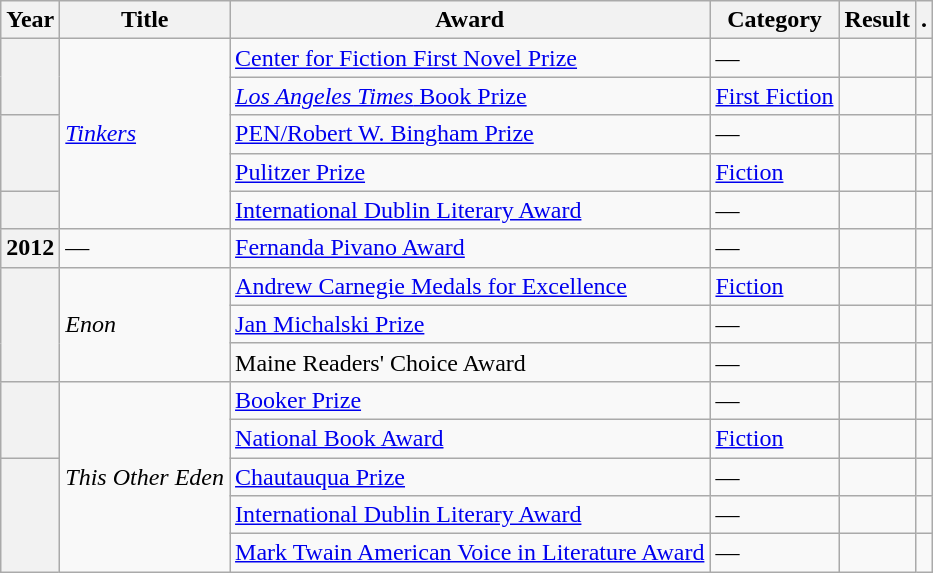<table class="wikitable sortable">
<tr>
<th>Year</th>
<th>Title</th>
<th>Award</th>
<th>Category</th>
<th>Result</th>
<th>.</th>
</tr>
<tr>
<th rowspan="2"></th>
<td rowspan="5"><em><a href='#'>Tinkers</a></em></td>
<td><a href='#'>Center for Fiction First Novel Prize</a></td>
<td>—</td>
<td></td>
<td></td>
</tr>
<tr>
<td><a href='#'><em>Los Angeles Times</em> Book Prize</a></td>
<td><a href='#'>First Fiction</a></td>
<td></td>
<td></td>
</tr>
<tr>
<th rowspan="2"></th>
<td><a href='#'>PEN/Robert W. Bingham Prize</a></td>
<td>—</td>
<td></td>
<td></td>
</tr>
<tr>
<td><a href='#'>Pulitzer Prize</a></td>
<td><a href='#'>Fiction</a></td>
<td></td>
<td></td>
</tr>
<tr>
<th></th>
<td><a href='#'>International Dublin Literary Award</a></td>
<td>—</td>
<td></td>
<td></td>
</tr>
<tr>
<th>2012</th>
<td>—</td>
<td><a href='#'>Fernanda Pivano Award</a></td>
<td>—</td>
<td></td>
<td></td>
</tr>
<tr>
<th rowspan="3"></th>
<td rowspan="3"><em>Enon</em></td>
<td><a href='#'>Andrew Carnegie Medals for Excellence</a></td>
<td><a href='#'>Fiction</a></td>
<td></td>
<td></td>
</tr>
<tr>
<td><a href='#'>Jan Michalski Prize</a></td>
<td>—</td>
<td></td>
<td></td>
</tr>
<tr>
<td>Maine Readers' Choice Award</td>
<td>—</td>
<td></td>
<td></td>
</tr>
<tr>
<th rowspan="2"></th>
<td rowspan="5"><em>This Other Eden</em></td>
<td><a href='#'>Booker Prize</a></td>
<td>—</td>
<td></td>
<td></td>
</tr>
<tr>
<td><a href='#'>National Book Award</a></td>
<td><a href='#'>Fiction</a></td>
<td></td>
<td></td>
</tr>
<tr>
<th rowspan="3"></th>
<td><a href='#'>Chautauqua Prize</a></td>
<td>—</td>
<td></td>
<td></td>
</tr>
<tr>
<td><a href='#'>International Dublin Literary Award</a></td>
<td>—</td>
<td></td>
<td></td>
</tr>
<tr>
<td><a href='#'>Mark Twain American Voice in Literature Award</a></td>
<td>—</td>
<td></td>
<td></td>
</tr>
</table>
